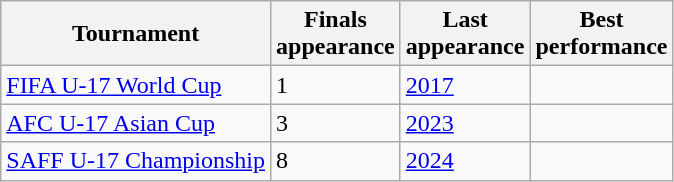<table class="wikitable sortable" style="text-align:left;">
<tr>
<th>Tournament</th>
<th data-sort-type="number">Finals<br>appearance</th>
<th>Last<br>appearance</th>
<th>Best<br>performance</th>
</tr>
<tr>
<td><a href='#'>FIFA U-17 World Cup</a></td>
<td>1</td>
<td><a href='#'>2017</a></td>
<td></td>
</tr>
<tr>
<td><a href='#'>AFC U-17 Asian Cup</a></td>
<td>3</td>
<td><a href='#'>2023</a></td>
<td></td>
</tr>
<tr>
<td><a href='#'>SAFF U-17 Championship</a></td>
<td>8</td>
<td><a href='#'>2024</a></td>
<td></td>
</tr>
</table>
